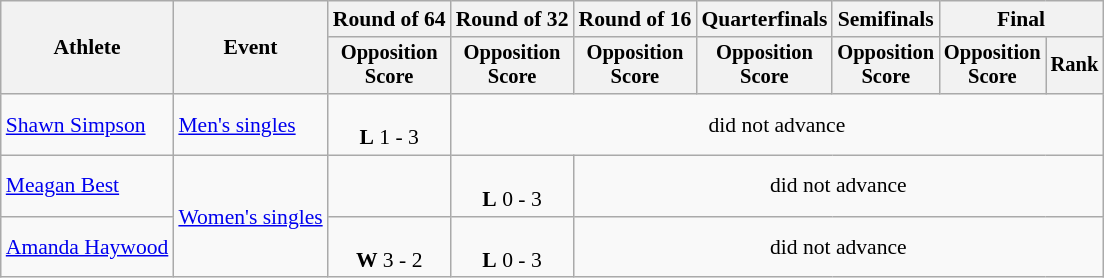<table class=wikitable style="font-size:90%">
<tr>
<th rowspan=2>Athlete</th>
<th rowspan=2>Event</th>
<th>Round of 64</th>
<th>Round of 32</th>
<th>Round of 16</th>
<th>Quarterfinals</th>
<th>Semifinals</th>
<th colspan=2>Final</th>
</tr>
<tr style="font-size:95%">
<th>Opposition<br>Score</th>
<th>Opposition<br>Score</th>
<th>Opposition<br>Score</th>
<th>Opposition<br>Score</th>
<th>Opposition<br>Score</th>
<th>Opposition<br>Score</th>
<th>Rank</th>
</tr>
<tr align=center>
<td align=left><a href='#'>Shawn Simpson</a></td>
<td align=left><a href='#'>Men's singles</a></td>
<td><br><strong>L</strong> 1 - 3</td>
<td colspan=6>did not advance</td>
</tr>
<tr align=center>
<td align=left><a href='#'>Meagan Best</a></td>
<td align=left rowspan=2><a href='#'>Women's singles</a></td>
<td></td>
<td><br><strong>L</strong> 0 - 3</td>
<td colspan=5>did not advance</td>
</tr>
<tr align=center>
<td align=left><a href='#'>Amanda Haywood</a></td>
<td><br><strong>W</strong> 3 - 2</td>
<td><br><strong>L</strong> 0 - 3</td>
<td colspan=5>did not advance</td>
</tr>
</table>
